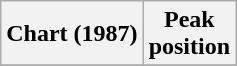<table class="wikitable sortable plainrowheaders" style="text-align:center">
<tr>
<th scope="col">Chart (1987)</th>
<th scope="col">Peak<br>position</th>
</tr>
<tr>
</tr>
</table>
